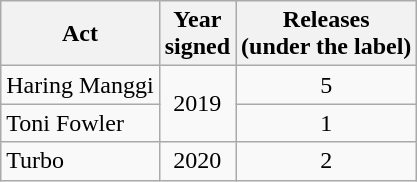<table class="wikitable sortable”">
<tr>
<th>Act</th>
<th>Year<br>signed</th>
<th>Releases<br>(under the label)</th>
</tr>
<tr>
<td>Haring Manggi</td>
<td rowspan="2" style="text-align:center;">2019</td>
<td style="text-align:center;">5</td>
</tr>
<tr>
<td>Toni Fowler</td>
<td style="text-align:center;">1</td>
</tr>
<tr>
<td>Turbo</td>
<td style="text-align:center;">2020</td>
<td style="text-align:center;">2</td>
</tr>
</table>
